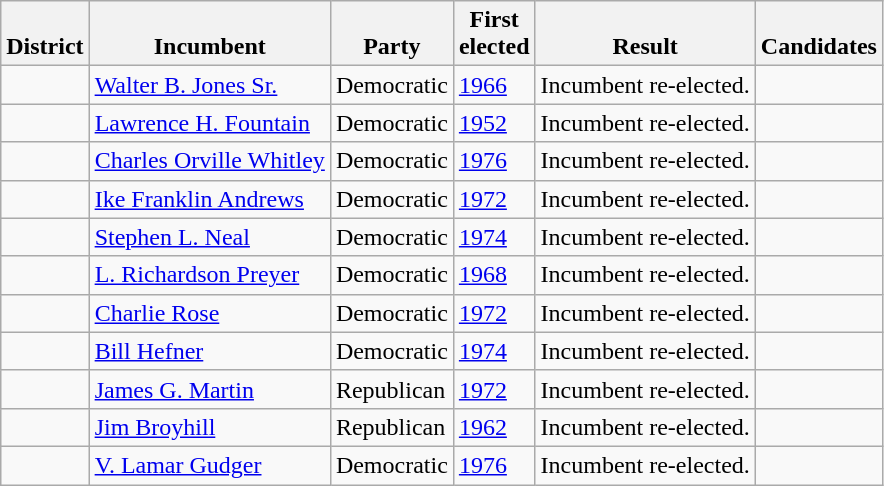<table class=wikitable>
<tr valign=bottom>
<th>District</th>
<th>Incumbent</th>
<th>Party</th>
<th>First<br>elected</th>
<th>Result</th>
<th>Candidates</th>
</tr>
<tr>
<td></td>
<td><a href='#'>Walter B. Jones Sr.</a></td>
<td>Democratic</td>
<td><a href='#'>1966</a></td>
<td>Incumbent re-elected.</td>
<td nowrap></td>
</tr>
<tr>
<td></td>
<td><a href='#'>Lawrence H. Fountain</a></td>
<td>Democratic</td>
<td><a href='#'>1952</a></td>
<td>Incumbent re-elected.</td>
<td nowrap></td>
</tr>
<tr>
<td></td>
<td><a href='#'>Charles Orville Whitley</a></td>
<td>Democratic</td>
<td><a href='#'>1976</a></td>
<td>Incumbent re-elected.</td>
<td nowrap></td>
</tr>
<tr>
<td></td>
<td><a href='#'>Ike Franklin Andrews</a></td>
<td>Democratic</td>
<td><a href='#'>1972</a></td>
<td>Incumbent re-elected.</td>
<td nowrap></td>
</tr>
<tr>
<td></td>
<td><a href='#'>Stephen L. Neal</a></td>
<td>Democratic</td>
<td><a href='#'>1974</a></td>
<td>Incumbent re-elected.</td>
<td nowrap></td>
</tr>
<tr>
<td></td>
<td><a href='#'>L. Richardson Preyer</a></td>
<td>Democratic</td>
<td><a href='#'>1968</a></td>
<td>Incumbent re-elected.</td>
<td nowrap></td>
</tr>
<tr>
<td></td>
<td><a href='#'>Charlie Rose</a></td>
<td>Democratic</td>
<td><a href='#'>1972</a></td>
<td>Incumbent re-elected.</td>
<td nowrap></td>
</tr>
<tr>
<td></td>
<td><a href='#'>Bill Hefner</a></td>
<td>Democratic</td>
<td><a href='#'>1974</a></td>
<td>Incumbent re-elected.</td>
<td nowrap></td>
</tr>
<tr>
<td></td>
<td><a href='#'>James G. Martin</a></td>
<td>Republican</td>
<td><a href='#'>1972</a></td>
<td>Incumbent re-elected.</td>
<td nowrap></td>
</tr>
<tr>
<td></td>
<td><a href='#'>Jim Broyhill</a></td>
<td>Republican</td>
<td><a href='#'>1962</a></td>
<td>Incumbent re-elected.</td>
<td nowrap></td>
</tr>
<tr>
<td></td>
<td><a href='#'>V. Lamar Gudger</a></td>
<td>Democratic</td>
<td><a href='#'>1976</a></td>
<td>Incumbent re-elected.</td>
<td nowrap></td>
</tr>
</table>
